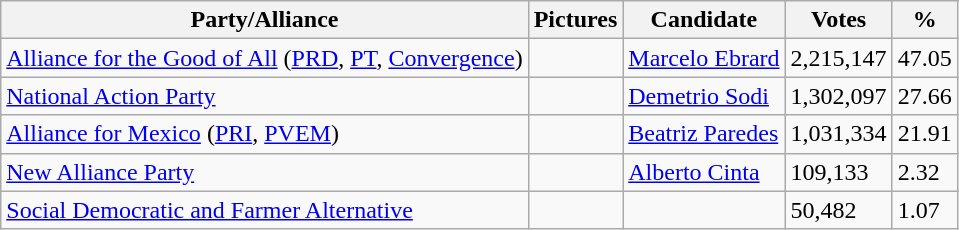<table class="wikitable">
<tr>
<th>Party/Alliance</th>
<th>Pictures</th>
<th>Candidate</th>
<th>Votes</th>
<th>%</th>
</tr>
<tr>
<td><a href='#'>Alliance for the Good of All</a> (<a href='#'>PRD</a>, <a href='#'>PT</a>, <a href='#'>Convergence</a>)</td>
<td></td>
<td><a href='#'>Marcelo Ebrard</a></td>
<td>2,215,147</td>
<td>47.05</td>
</tr>
<tr>
<td><a href='#'>National Action Party</a></td>
<td></td>
<td><a href='#'>Demetrio Sodi</a></td>
<td>1,302,097</td>
<td>27.66</td>
</tr>
<tr>
<td><a href='#'>Alliance for Mexico</a> (<a href='#'>PRI</a>, <a href='#'>PVEM</a>)</td>
<td></td>
<td><a href='#'>Beatriz Paredes</a></td>
<td>1,031,334</td>
<td>21.91</td>
</tr>
<tr>
<td><a href='#'>New Alliance Party</a></td>
<td></td>
<td><a href='#'>Alberto Cinta</a></td>
<td>109,133</td>
<td>2.32</td>
</tr>
<tr>
<td><a href='#'>Social Democratic and Farmer Alternative</a></td>
<td></td>
<td></td>
<td>50,482</td>
<td>1.07</td>
</tr>
</table>
